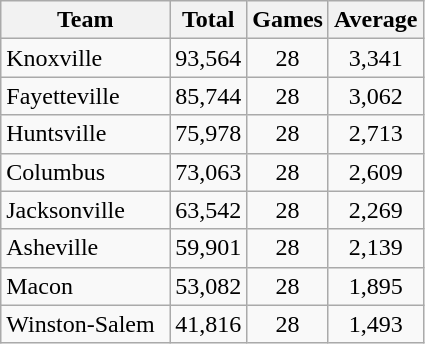<table class="wikitable">
<tr>
<th width="40%">Team</th>
<th>Total</th>
<th>Games</th>
<th>Average</th>
</tr>
<tr align=center>
<td align=left>Knoxville</td>
<td>93,564</td>
<td>28</td>
<td>3,341</td>
</tr>
<tr align=center>
<td align=left>Fayetteville</td>
<td>85,744</td>
<td>28</td>
<td>3,062</td>
</tr>
<tr align=center>
<td align=left>Huntsville</td>
<td>75,978</td>
<td>28</td>
<td>2,713</td>
</tr>
<tr align=center>
<td align=left>Columbus</td>
<td>73,063</td>
<td>28</td>
<td>2,609</td>
</tr>
<tr align=center>
<td align=left>Jacksonville</td>
<td>63,542</td>
<td>28</td>
<td>2,269</td>
</tr>
<tr align=center>
<td align=left>Asheville</td>
<td>59,901</td>
<td>28</td>
<td>2,139</td>
</tr>
<tr align=center>
<td align=left>Macon</td>
<td>53,082</td>
<td>28</td>
<td>1,895</td>
</tr>
<tr align=center>
<td align=left>Winston-Salem</td>
<td>41,816</td>
<td>28</td>
<td>1,493</td>
</tr>
</table>
